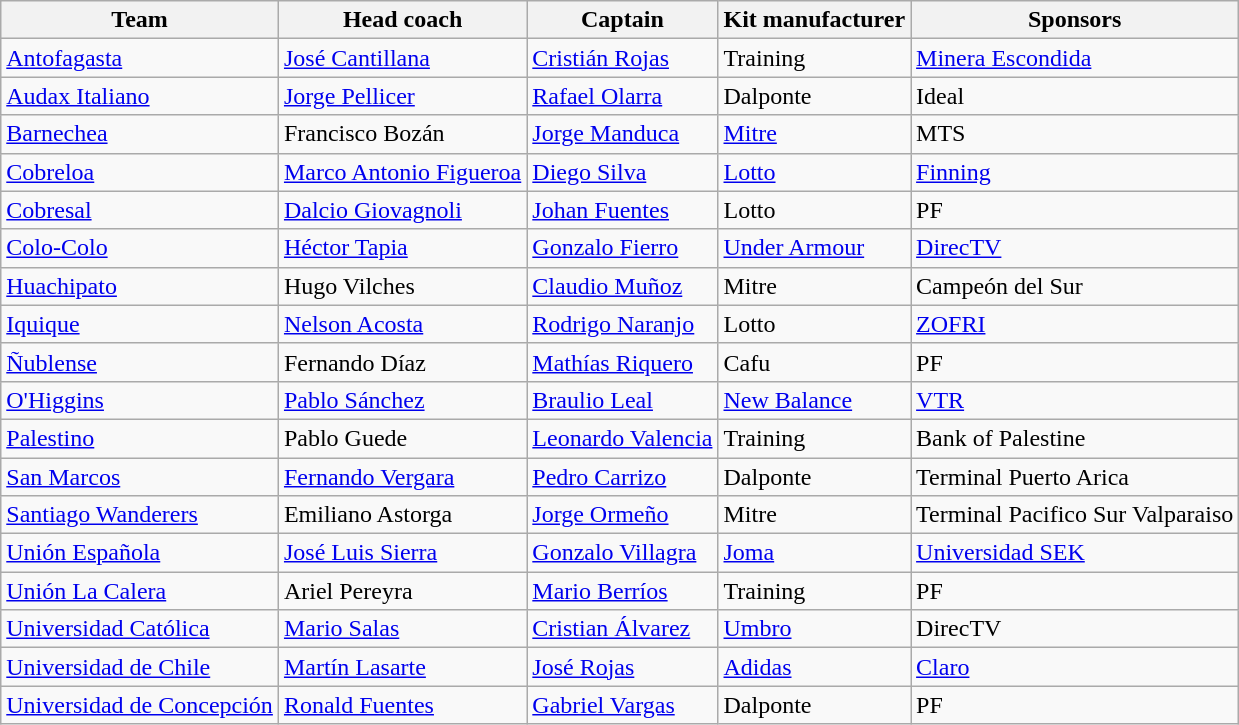<table class="wikitable sortable">
<tr>
<th>Team</th>
<th>Head coach</th>
<th>Captain</th>
<th>Kit manufacturer</th>
<th>Sponsors</th>
</tr>
<tr>
<td><a href='#'>Antofagasta</a></td>
<td> <a href='#'>José Cantillana</a></td>
<td> <a href='#'>Cristián Rojas</a></td>
<td>Training</td>
<td><a href='#'>Minera Escondida</a></td>
</tr>
<tr>
<td><a href='#'>Audax Italiano</a></td>
<td> <a href='#'>Jorge Pellicer</a></td>
<td> <a href='#'>Rafael Olarra</a></td>
<td>Dalponte</td>
<td>Ideal</td>
</tr>
<tr>
<td><a href='#'>Barnechea</a></td>
<td> Francisco Bozán</td>
<td> <a href='#'>Jorge Manduca</a></td>
<td><a href='#'>Mitre</a></td>
<td>MTS</td>
</tr>
<tr>
<td><a href='#'>Cobreloa</a></td>
<td> <a href='#'>Marco Antonio Figueroa</a></td>
<td> <a href='#'>Diego Silva</a></td>
<td><a href='#'>Lotto</a></td>
<td><a href='#'>Finning</a></td>
</tr>
<tr>
<td><a href='#'>Cobresal</a></td>
<td> <a href='#'>Dalcio Giovagnoli</a></td>
<td> <a href='#'>Johan Fuentes</a></td>
<td>Lotto</td>
<td>PF</td>
</tr>
<tr>
<td><a href='#'>Colo-Colo</a></td>
<td> <a href='#'>Héctor Tapia</a></td>
<td> <a href='#'>Gonzalo Fierro</a></td>
<td><a href='#'>Under Armour</a></td>
<td><a href='#'>DirecTV</a></td>
</tr>
<tr>
<td><a href='#'>Huachipato</a></td>
<td> Hugo Vilches</td>
<td> <a href='#'>Claudio Muñoz</a></td>
<td>Mitre</td>
<td>Campeón del Sur</td>
</tr>
<tr>
<td><a href='#'>Iquique</a></td>
<td> <a href='#'>Nelson Acosta</a></td>
<td> <a href='#'>Rodrigo Naranjo</a></td>
<td>Lotto</td>
<td><a href='#'>ZOFRI</a></td>
</tr>
<tr>
<td><a href='#'>Ñublense</a></td>
<td> Fernando Díaz</td>
<td> <a href='#'>Mathías Riquero</a></td>
<td>Cafu</td>
<td>PF</td>
</tr>
<tr>
<td><a href='#'>O'Higgins</a></td>
<td> <a href='#'>Pablo Sánchez</a></td>
<td> <a href='#'>Braulio Leal</a></td>
<td><a href='#'>New Balance</a></td>
<td><a href='#'>VTR</a></td>
</tr>
<tr>
<td><a href='#'>Palestino</a></td>
<td> Pablo Guede</td>
<td> <a href='#'>Leonardo Valencia</a></td>
<td>Training</td>
<td>Bank of Palestine</td>
</tr>
<tr>
<td><a href='#'>San Marcos</a></td>
<td> <a href='#'>Fernando Vergara</a></td>
<td> <a href='#'>Pedro Carrizo</a></td>
<td>Dalponte</td>
<td>Terminal Puerto Arica</td>
</tr>
<tr>
<td><a href='#'>Santiago Wanderers</a></td>
<td> Emiliano Astorga</td>
<td> <a href='#'>Jorge Ormeño</a></td>
<td>Mitre</td>
<td>Terminal Pacifico Sur Valparaiso</td>
</tr>
<tr>
<td><a href='#'>Unión Española</a></td>
<td> <a href='#'>José Luis Sierra</a></td>
<td> <a href='#'>Gonzalo Villagra</a></td>
<td><a href='#'>Joma</a></td>
<td><a href='#'>Universidad SEK</a></td>
</tr>
<tr>
<td><a href='#'>Unión La Calera</a></td>
<td> Ariel Pereyra</td>
<td> <a href='#'>Mario Berríos</a></td>
<td>Training</td>
<td>PF</td>
</tr>
<tr>
<td><a href='#'>Universidad Católica</a></td>
<td> <a href='#'>Mario Salas</a></td>
<td> <a href='#'>Cristian Álvarez</a></td>
<td><a href='#'>Umbro</a></td>
<td>DirecTV</td>
</tr>
<tr>
<td><a href='#'>Universidad de Chile</a></td>
<td> <a href='#'>Martín Lasarte</a></td>
<td> <a href='#'>José Rojas</a></td>
<td><a href='#'>Adidas</a></td>
<td><a href='#'>Claro</a></td>
</tr>
<tr>
<td><a href='#'>Universidad de Concepción</a></td>
<td> <a href='#'>Ronald Fuentes</a></td>
<td> <a href='#'>Gabriel Vargas</a></td>
<td>Dalponte</td>
<td>PF</td>
</tr>
</table>
